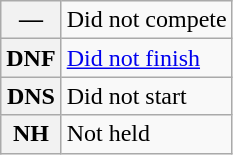<table class="wikitable">
<tr>
<th scope="row">—</th>
<td>Did not compete</td>
</tr>
<tr>
<th scope="row">DNF</th>
<td><a href='#'>Did not finish</a></td>
</tr>
<tr>
<th scope="row">DNS</th>
<td>Did not start</td>
</tr>
<tr>
<th scope="row">NH</th>
<td>Not held</td>
</tr>
</table>
